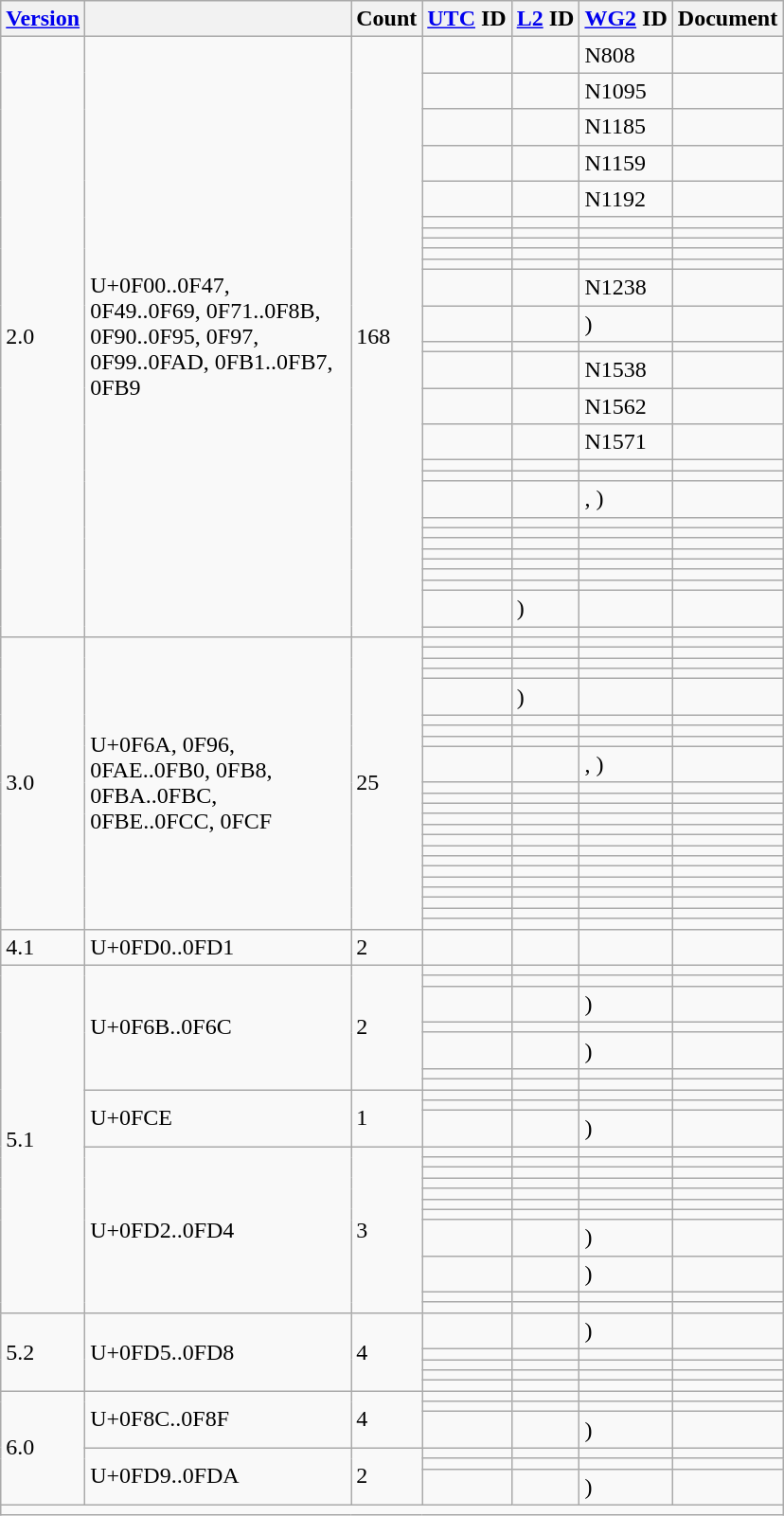<table class="wikitable collapsible sticky-header">
<tr>
<th><a href='#'>Version</a></th>
<th></th>
<th>Count</th>
<th><a href='#'>UTC</a> ID</th>
<th><a href='#'>L2</a> ID</th>
<th><a href='#'>WG2</a> ID</th>
<th>Document</th>
</tr>
<tr>
<td rowspan="28">2.0</td>
<td rowspan="28" width="180">U+0F00..0F47, 0F49..0F69, 0F71..0F8B, 0F90..0F95, 0F97, 0F99..0FAD, 0FB1..0FB7, 0FB9</td>
<td rowspan="28">168</td>
<td></td>
<td></td>
<td>N808</td>
<td></td>
</tr>
<tr>
<td></td>
<td></td>
<td>N1095</td>
<td></td>
</tr>
<tr>
<td></td>
<td></td>
<td>N1185</td>
<td></td>
</tr>
<tr>
<td></td>
<td></td>
<td>N1159</td>
<td></td>
</tr>
<tr>
<td></td>
<td></td>
<td>N1192</td>
<td></td>
</tr>
<tr>
<td></td>
<td></td>
<td></td>
<td></td>
</tr>
<tr>
<td></td>
<td></td>
<td></td>
<td></td>
</tr>
<tr>
<td></td>
<td></td>
<td></td>
<td></td>
</tr>
<tr>
<td></td>
<td></td>
<td></td>
<td></td>
</tr>
<tr>
<td></td>
<td></td>
<td></td>
<td></td>
</tr>
<tr>
<td></td>
<td></td>
<td>N1238</td>
<td></td>
</tr>
<tr>
<td></td>
<td></td>
<td> )</td>
<td></td>
</tr>
<tr>
<td></td>
<td></td>
<td></td>
<td></td>
</tr>
<tr>
<td></td>
<td></td>
<td>N1538</td>
<td></td>
</tr>
<tr>
<td></td>
<td></td>
<td>N1562</td>
<td></td>
</tr>
<tr>
<td></td>
<td></td>
<td>N1571</td>
<td></td>
</tr>
<tr>
<td></td>
<td></td>
<td></td>
<td></td>
</tr>
<tr>
<td></td>
<td></td>
<td></td>
<td></td>
</tr>
<tr>
<td></td>
<td></td>
<td> , )</td>
<td></td>
</tr>
<tr>
<td></td>
<td></td>
<td></td>
<td></td>
</tr>
<tr>
<td></td>
<td></td>
<td></td>
<td></td>
</tr>
<tr>
<td></td>
<td></td>
<td></td>
<td></td>
</tr>
<tr>
<td></td>
<td></td>
<td></td>
<td></td>
</tr>
<tr>
<td></td>
<td></td>
<td></td>
<td></td>
</tr>
<tr>
<td></td>
<td></td>
<td></td>
<td></td>
</tr>
<tr>
<td></td>
<td></td>
<td></td>
<td></td>
</tr>
<tr>
<td></td>
<td> )</td>
<td></td>
<td></td>
</tr>
<tr>
<td></td>
<td></td>
<td></td>
<td></td>
</tr>
<tr>
<td rowspan="23">3.0</td>
<td rowspan="23">U+0F6A, 0F96, 0FAE..0FB0, 0FB8, 0FBA..0FBC, 0FBE..0FCC, 0FCF</td>
<td rowspan="23">25</td>
<td></td>
<td></td>
<td></td>
<td></td>
</tr>
<tr>
<td></td>
<td></td>
<td></td>
<td></td>
</tr>
<tr>
<td></td>
<td></td>
<td></td>
<td></td>
</tr>
<tr>
<td></td>
<td></td>
<td></td>
<td></td>
</tr>
<tr>
<td></td>
<td> )</td>
<td></td>
<td></td>
</tr>
<tr>
<td></td>
<td></td>
<td></td>
<td></td>
</tr>
<tr>
<td></td>
<td></td>
<td></td>
<td></td>
</tr>
<tr>
<td></td>
<td></td>
<td></td>
<td></td>
</tr>
<tr>
<td></td>
<td></td>
<td> , )</td>
<td></td>
</tr>
<tr>
<td></td>
<td></td>
<td></td>
<td></td>
</tr>
<tr>
<td></td>
<td></td>
<td></td>
<td></td>
</tr>
<tr>
<td></td>
<td></td>
<td></td>
<td></td>
</tr>
<tr>
<td></td>
<td></td>
<td></td>
<td></td>
</tr>
<tr>
<td></td>
<td></td>
<td></td>
<td></td>
</tr>
<tr>
<td></td>
<td></td>
<td></td>
<td></td>
</tr>
<tr>
<td></td>
<td></td>
<td></td>
<td></td>
</tr>
<tr>
<td></td>
<td></td>
<td></td>
<td></td>
</tr>
<tr>
<td></td>
<td></td>
<td></td>
<td></td>
</tr>
<tr>
<td></td>
<td></td>
<td></td>
<td></td>
</tr>
<tr>
<td></td>
<td></td>
<td></td>
<td></td>
</tr>
<tr>
<td></td>
<td></td>
<td></td>
<td></td>
</tr>
<tr>
<td></td>
<td></td>
<td></td>
<td></td>
</tr>
<tr>
<td></td>
<td></td>
<td></td>
<td></td>
</tr>
<tr>
<td>4.1</td>
<td>U+0FD0..0FD1</td>
<td>2</td>
<td></td>
<td></td>
<td></td>
<td></td>
</tr>
<tr>
<td rowspan="21">5.1</td>
<td rowspan="7">U+0F6B..0F6C</td>
<td rowspan="7">2</td>
<td></td>
<td></td>
<td></td>
<td></td>
</tr>
<tr>
<td></td>
<td></td>
<td></td>
<td></td>
</tr>
<tr>
<td></td>
<td></td>
<td> )</td>
<td></td>
</tr>
<tr>
<td></td>
<td></td>
<td></td>
<td></td>
</tr>
<tr>
<td></td>
<td></td>
<td> )</td>
<td></td>
</tr>
<tr>
<td></td>
<td></td>
<td></td>
<td></td>
</tr>
<tr>
<td></td>
<td></td>
<td></td>
<td></td>
</tr>
<tr>
<td rowspan="3">U+0FCE</td>
<td rowspan="3">1</td>
<td></td>
<td></td>
<td></td>
<td></td>
</tr>
<tr>
<td></td>
<td></td>
<td></td>
<td></td>
</tr>
<tr>
<td></td>
<td></td>
<td> )</td>
<td></td>
</tr>
<tr>
<td rowspan="11">U+0FD2..0FD4</td>
<td rowspan="11">3</td>
<td></td>
<td></td>
<td></td>
<td></td>
</tr>
<tr>
<td></td>
<td></td>
<td></td>
<td></td>
</tr>
<tr>
<td></td>
<td></td>
<td></td>
<td></td>
</tr>
<tr>
<td></td>
<td></td>
<td></td>
<td></td>
</tr>
<tr>
<td></td>
<td></td>
<td></td>
<td></td>
</tr>
<tr>
<td></td>
<td></td>
<td></td>
<td></td>
</tr>
<tr>
<td></td>
<td></td>
<td></td>
<td></td>
</tr>
<tr>
<td></td>
<td></td>
<td> )</td>
<td></td>
</tr>
<tr>
<td></td>
<td></td>
<td> )</td>
<td></td>
</tr>
<tr>
<td></td>
<td></td>
<td></td>
<td></td>
</tr>
<tr>
<td></td>
<td></td>
<td></td>
<td></td>
</tr>
<tr>
<td rowspan="5">5.2</td>
<td rowspan="5">U+0FD5..0FD8</td>
<td rowspan="5">4</td>
<td></td>
<td></td>
<td> )</td>
<td></td>
</tr>
<tr>
<td></td>
<td></td>
<td></td>
<td></td>
</tr>
<tr>
<td></td>
<td></td>
<td></td>
<td></td>
</tr>
<tr>
<td></td>
<td></td>
<td></td>
<td></td>
</tr>
<tr>
<td></td>
<td></td>
<td></td>
<td></td>
</tr>
<tr>
<td rowspan="6">6.0</td>
<td rowspan="3">U+0F8C..0F8F</td>
<td rowspan="3">4</td>
<td></td>
<td></td>
<td></td>
<td></td>
</tr>
<tr>
<td></td>
<td></td>
<td></td>
<td></td>
</tr>
<tr>
<td></td>
<td></td>
<td> )</td>
<td></td>
</tr>
<tr>
<td rowspan="3">U+0FD9..0FDA</td>
<td rowspan="3">2</td>
<td></td>
<td></td>
<td></td>
<td></td>
</tr>
<tr>
<td></td>
<td></td>
<td></td>
<td></td>
</tr>
<tr>
<td></td>
<td></td>
<td> )</td>
<td></td>
</tr>
<tr class="sortbottom">
<td colspan="7"></td>
</tr>
</table>
